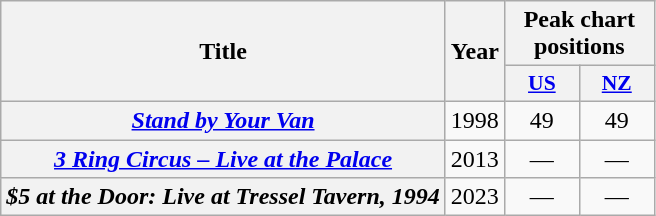<table class="wikitable plainrowheaders" style="text-align:center">
<tr>
<th scope="col" rowspan="2">Title</th>
<th scope="col" rowspan="2">Year</th>
<th scope="col" colspan="2">Peak chart positions</th>
</tr>
<tr>
<th scope="col" style="width:3em; font-size:90%"><a href='#'>US</a><br></th>
<th scope="col" style="width:3em; font-size:90%"><a href='#'>NZ</a><br></th>
</tr>
<tr>
<th scope="row"><em><a href='#'>Stand by Your Van</a></em></th>
<td>1998</td>
<td>49</td>
<td>49</td>
</tr>
<tr>
<th scope="row"><em><a href='#'>3 Ring Circus – Live at the Palace</a></em></th>
<td>2013</td>
<td>—</td>
<td>—</td>
</tr>
<tr>
<th scope="row"><em>$5 at the Door: Live at Tressel Tavern, 1994</em></th>
<td>2023</td>
<td>—</td>
<td>—</td>
</tr>
</table>
